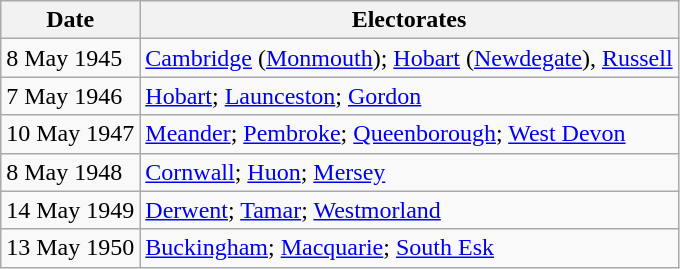<table class=wikitable>
<tr>
<th>Date</th>
<th>Electorates</th>
</tr>
<tr>
<td>8 May 1945</td>
<td><a href='#'>Cambridge</a> (<a href='#'>Monmouth</a>); <a href='#'>Hobart</a> (<a href='#'>Newdegate</a>), <a href='#'>Russell</a></td>
</tr>
<tr>
<td>7 May 1946</td>
<td><a href='#'>Hobart</a>; <a href='#'>Launceston</a>; <a href='#'>Gordon</a></td>
</tr>
<tr>
<td>10 May 1947</td>
<td><a href='#'>Meander</a>; <a href='#'>Pembroke</a>; <a href='#'>Queenborough</a>; <a href='#'>West Devon</a></td>
</tr>
<tr>
<td>8 May 1948</td>
<td><a href='#'>Cornwall</a>; <a href='#'>Huon</a>; <a href='#'>Mersey</a></td>
</tr>
<tr>
<td>14 May 1949</td>
<td><a href='#'>Derwent</a>; <a href='#'>Tamar</a>; <a href='#'>Westmorland</a></td>
</tr>
<tr>
<td>13 May 1950</td>
<td><a href='#'>Buckingham</a>; <a href='#'>Macquarie</a>; <a href='#'>South Esk</a></td>
</tr>
</table>
